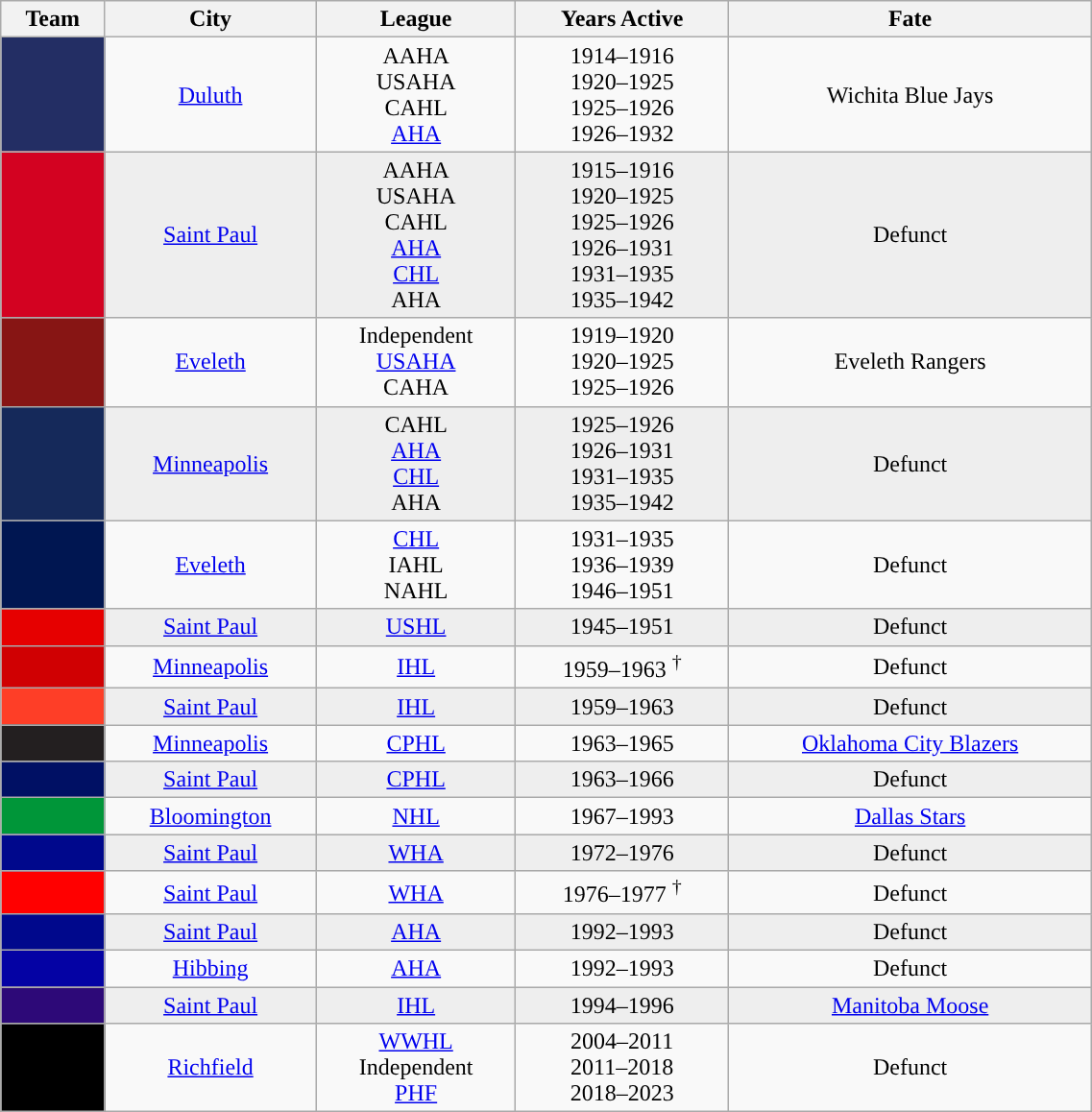<table class="wikitable sortable" width="60%">
<tr>
<th>Team</th>
<th>City</th>
<th>League</th>
<th>Years Active</th>
<th>Fate</th>
</tr>
<tr align=center>
<td style="color:white; background:#232e64; "><strong><a href='#'></a></strong></td>
<td><a href='#'>Duluth</a></td>
<td>AAHA<br>USAHA<br>CAHL<br><a href='#'>AHA</a></td>
<td>1914–1916<br>1920–1925<br>1925–1926<br>1926–1932</td>
<td>Wichita Blue Jays</td>
</tr>
<tr align=center bgcolor=eeeeee>
<td style="color:white; background:#d30221; "><strong><a href='#'></a></strong></td>
<td><a href='#'>Saint Paul</a></td>
<td>AAHA<br>USAHA<br>CAHL<br><a href='#'>AHA</a><br><a href='#'>CHL</a><br>AHA</td>
<td>1915–1916<br>1920–1925<br>1925–1926<br>1926–1931<br>1931–1935<br>1935–1942</td>
<td>Defunct</td>
</tr>
<tr align=center>
<td style="color:white; background:#871514"><strong><a href='#'></a></strong></td>
<td><a href='#'>Eveleth</a></td>
<td>Independent<br><a href='#'>USAHA</a><br>CAHA</td>
<td>1919–1920<br>1920–1925<br>1925–1926</td>
<td>Eveleth Rangers</td>
</tr>
<tr align=center bgcolor=eeeeee>
<td style="color:white; background:#15295a"><strong><a href='#'></a></strong></td>
<td><a href='#'>Minneapolis</a></td>
<td>CAHL<br><a href='#'>AHA</a><br><a href='#'>CHL</a><br>AHA</td>
<td>1925–1926<br>1926–1931<br>1931–1935<br>1935–1942</td>
<td>Defunct</td>
</tr>
<tr align=center>
<td style="color:white; background:#001651"><strong><a href='#'></a></strong></td>
<td><a href='#'>Eveleth</a></td>
<td><a href='#'>CHL</a><br>IAHL<br>NAHL</td>
<td>1931–1935<br>1936–1939<br>1946–1951</td>
<td>Defunct</td>
</tr>
<tr align=center bgcolor=eeeeee>
<td style="color:white; background:#e60000; "><strong><a href='#'></a></strong></td>
<td><a href='#'>Saint Paul</a></td>
<td><a href='#'>USHL</a></td>
<td>1945–1951</td>
<td>Defunct</td>
</tr>
<tr align=center>
<td style="color:white; background:#d00002; "><strong><a href='#'></a></strong></td>
<td><a href='#'>Minneapolis</a></td>
<td><a href='#'>IHL</a></td>
<td>1959–1963 <sup>†</sup></td>
<td>Defunct</td>
</tr>
<tr align=center bgcolor=eeeeee>
<td style="color:white; background:#fe3e27; "><strong><a href='#'></a></strong></td>
<td><a href='#'>Saint Paul</a></td>
<td><a href='#'>IHL</a></td>
<td>1959–1963</td>
<td>Defunct</td>
</tr>
<tr align=center>
<td style="color:white; background:#231f20; "><strong><a href='#'></a></strong></td>
<td><a href='#'>Minneapolis</a></td>
<td><a href='#'>CPHL</a></td>
<td>1963–1965</td>
<td><a href='#'>Oklahoma City Blazers</a></td>
</tr>
<tr align=center bgcolor=eeeeee>
<td style="color:white; background:#001064; "><strong><a href='#'></a></strong></td>
<td><a href='#'>Saint Paul</a></td>
<td><a href='#'>CPHL</a></td>
<td>1963–1966</td>
<td>Defunct</td>
</tr>
<tr align=center>
<td style="color:white; background:#009639; "><strong><a href='#'></a></strong></td>
<td><a href='#'>Bloomington</a></td>
<td><a href='#'>NHL</a></td>
<td>1967–1993</td>
<td><a href='#'>Dallas Stars</a></td>
</tr>
<tr align=center bgcolor=eeeeee>
<td style="color:white; background:#00088C; "><strong><a href='#'></a></strong></td>
<td><a href='#'>Saint Paul</a></td>
<td><a href='#'>WHA</a></td>
<td>1972–1976</td>
<td>Defunct</td>
</tr>
<tr align=center>
<td style="color:white; background:#ff0000; "><strong><a href='#'></a></strong></td>
<td><a href='#'>Saint Paul</a></td>
<td><a href='#'>WHA</a></td>
<td>1976–1977 <sup>†</sup></td>
<td>Defunct</td>
</tr>
<tr align=center bgcolor=eeeeee>
<td style="color:white; background:#00088C; "><strong><a href='#'></a></strong></td>
<td><a href='#'>Saint Paul</a></td>
<td><a href='#'>AHA</a></td>
<td>1992–1993</td>
<td>Defunct</td>
</tr>
<tr align=center>
<td style="color:white; background:#0402a4; "><strong><a href='#'></a></strong></td>
<td><a href='#'>Hibbing</a></td>
<td><a href='#'>AHA</a></td>
<td>1992–1993</td>
<td>Defunct</td>
</tr>
<tr align=center bgcolor=eeeeee>
<td style="color:white; background:#2d0978; "><strong><a href='#'></a></strong></td>
<td><a href='#'>Saint Paul</a></td>
<td><a href='#'>IHL</a></td>
<td>1994–1996</td>
<td><a href='#'>Manitoba Moose</a></td>
</tr>
<tr align=center>
<td style="color:white; background:#000000; "><strong><a href='#'></a></strong></td>
<td><a href='#'>Richfield</a></td>
<td><a href='#'>WWHL</a><br>Independent<br><a href='#'>PHF</a></td>
<td>2004–2011<br>2011–2018<br>2018–2023</td>
<td>Defunct</td>
</tr>
</table>
